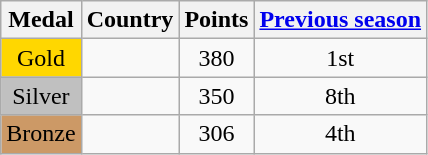<table class="wikitable">
<tr>
<th><strong>Medal</strong></th>
<th><strong>Country</strong></th>
<th><strong>Points</strong></th>
<th><strong><a href='#'>Previous season</a></strong></th>
</tr>
<tr align="center">
<td bgcolor="gold">Gold</td>
<td align="left"></td>
<td>380</td>
<td>1st</td>
</tr>
<tr align="center">
<td bgcolor="silver">Silver</td>
<td align="left"></td>
<td>350</td>
<td>8th</td>
</tr>
<tr align="center">
<td bgcolor="CC9966">Bronze</td>
<td align="left"></td>
<td>306</td>
<td>4th</td>
</tr>
</table>
